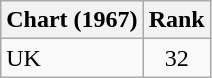<table class="wikitable">
<tr>
<th>Chart (1967)</th>
<th>Rank</th>
</tr>
<tr>
<td>UK</td>
<td style="text-align:center;">32</td>
</tr>
</table>
